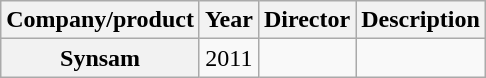<table class="wikitable sortable plainrowheaders" style="text-align:center;">
<tr>
<th scope="col">Company/product</th>
<th scope="col">Year</th>
<th scope="col">Director</th>
<th scope="col" class="unsortable">Description</th>
</tr>
<tr>
<th scope="row">Synsam</th>
<td>2011</td>
<td></td>
<td style="text-align:left;"></td>
</tr>
</table>
